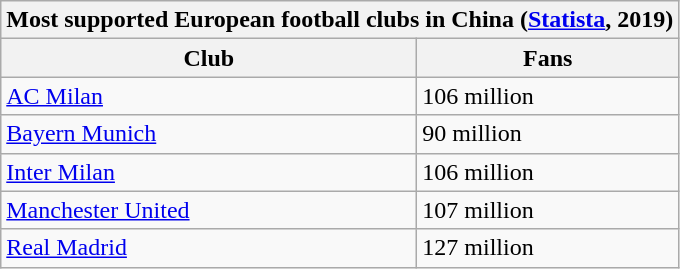<table class="wikitable sortable">
<tr>
<th colspan="2">Most supported European football clubs in China (<a href='#'>Statista</a>, 2019)</th>
</tr>
<tr>
<th>Club</th>
<th>Fans</th>
</tr>
<tr>
<td> <a href='#'>AC Milan</a></td>
<td>106 million</td>
</tr>
<tr>
<td> <a href='#'>Bayern Munich</a></td>
<td>90 million</td>
</tr>
<tr>
<td> <a href='#'>Inter Milan</a></td>
<td>106 million</td>
</tr>
<tr>
<td> <a href='#'>Manchester United</a></td>
<td>107 million</td>
</tr>
<tr>
<td> <a href='#'>Real Madrid</a></td>
<td>127 million</td>
</tr>
</table>
